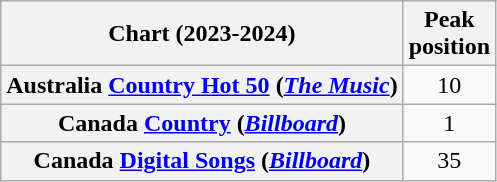<table class="wikitable sortable plainrowheaders" style="text-align:center;">
<tr>
<th scope="col">Chart (2023-2024)</th>
<th scope="col">Peak<br>position</th>
</tr>
<tr>
<th scope="row">Australia <a href='#'>Country Hot 50</a> (<em><a href='#'>The Music</a></em>)</th>
<td>10</td>
</tr>
<tr>
<th scope="row">Canada <a href='#'>Country</a> (<em><a href='#'>Billboard</a></em>)</th>
<td>1</td>
</tr>
<tr>
<th scope="row">Canada <a href='#'>Digital Songs</a> (<em><a href='#'>Billboard</a></em>)</th>
<td>35</td>
</tr>
</table>
